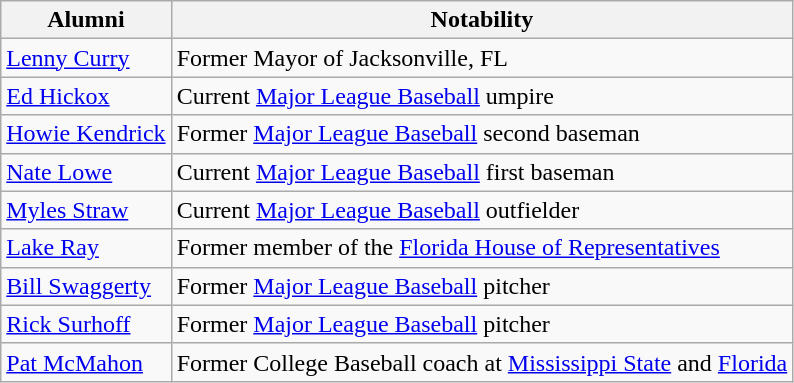<table class="wikitable">
<tr>
<th>Alumni</th>
<th>Notability</th>
</tr>
<tr>
<td><a href='#'>Lenny Curry</a></td>
<td>Former Mayor of Jacksonville, FL</td>
</tr>
<tr>
<td><a href='#'>Ed Hickox</a></td>
<td>Current <a href='#'>Major League Baseball</a> umpire</td>
</tr>
<tr>
<td><a href='#'>Howie Kendrick</a></td>
<td>Former <a href='#'>Major League Baseball</a> second baseman</td>
</tr>
<tr>
<td><a href='#'>Nate Lowe</a></td>
<td>Current <a href='#'>Major League Baseball</a> first baseman</td>
</tr>
<tr>
<td><a href='#'>Myles Straw</a></td>
<td>Current <a href='#'>Major League Baseball</a> outfielder</td>
</tr>
<tr>
<td><a href='#'>Lake Ray</a></td>
<td>Former member of the <a href='#'>Florida House of Representatives</a></td>
</tr>
<tr>
<td><a href='#'>Bill Swaggerty</a></td>
<td>Former <a href='#'>Major League Baseball</a> pitcher</td>
</tr>
<tr>
<td><a href='#'>Rick Surhoff</a></td>
<td>Former <a href='#'>Major League Baseball</a> pitcher</td>
</tr>
<tr>
<td><a href='#'>Pat McMahon</a></td>
<td>Former College Baseball coach at <a href='#'>Mississippi State</a> and <a href='#'>Florida</a></td>
</tr>
</table>
